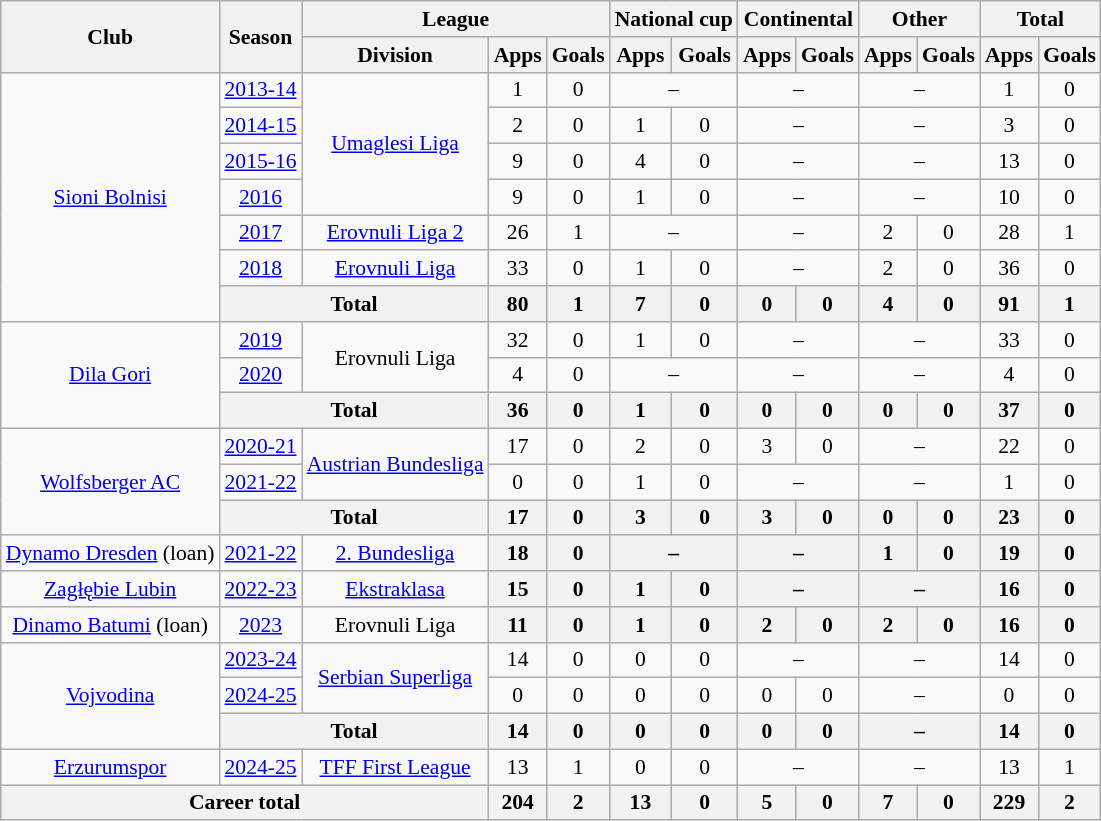<table class="wikitable" style="text-align:center;font-size:90%">
<tr>
<th rowspan="2">Club</th>
<th rowspan="2">Season</th>
<th colspan="3">League</th>
<th colspan="2">National cup</th>
<th colspan="2">Continental</th>
<th colspan="2">Other</th>
<th colspan="2">Total</th>
</tr>
<tr>
<th>Division</th>
<th>Apps</th>
<th>Goals</th>
<th>Apps</th>
<th>Goals</th>
<th>Apps</th>
<th>Goals</th>
<th>Apps</th>
<th>Goals</th>
<th>Apps</th>
<th>Goals</th>
</tr>
<tr>
<td rowspan="7"><a href='#'>Sioni Bolnisi</a></td>
<td><a href='#'>2013-14</a></td>
<td rowspan="4"><a href='#'>Umaglesi Liga</a></td>
<td>1</td>
<td>0</td>
<td colspan="2">–</td>
<td colspan="2">–</td>
<td colspan="2">–</td>
<td>1</td>
<td>0</td>
</tr>
<tr>
<td><a href='#'>2014-15</a></td>
<td>2</td>
<td>0</td>
<td>1</td>
<td>0</td>
<td colspan="2">–</td>
<td colspan="2">–</td>
<td>3</td>
<td>0</td>
</tr>
<tr>
<td><a href='#'>2015-16</a></td>
<td>9</td>
<td>0</td>
<td>4</td>
<td>0</td>
<td colspan="2">–</td>
<td colspan="2">–</td>
<td>13</td>
<td>0</td>
</tr>
<tr>
<td><a href='#'>2016</a></td>
<td>9</td>
<td>0</td>
<td>1</td>
<td>0</td>
<td colspan="2">–</td>
<td colspan="2">–</td>
<td>10</td>
<td>0</td>
</tr>
<tr>
<td><a href='#'>2017</a></td>
<td><a href='#'>Erovnuli Liga 2</a></td>
<td>26</td>
<td>1</td>
<td colspan="2">–</td>
<td colspan="2">–</td>
<td>2</td>
<td>0</td>
<td>28</td>
<td>1</td>
</tr>
<tr>
<td><a href='#'>2018</a></td>
<td><a href='#'>Erovnuli Liga</a></td>
<td>33</td>
<td>0</td>
<td>1</td>
<td>0</td>
<td colspan="2">–</td>
<td>2</td>
<td>0</td>
<td>36</td>
<td>0</td>
</tr>
<tr>
<th colspan="2">Total</th>
<th>80</th>
<th>1</th>
<th>7</th>
<th>0</th>
<th>0</th>
<th>0</th>
<th>4</th>
<th>0</th>
<th>91</th>
<th>1</th>
</tr>
<tr>
<td rowspan="3"><a href='#'>Dila Gori</a></td>
<td><a href='#'>2019</a></td>
<td rowspan="2">Erovnuli Liga</td>
<td>32</td>
<td>0</td>
<td>1</td>
<td>0</td>
<td colspan="2">–</td>
<td colspan="2">–</td>
<td>33</td>
<td>0</td>
</tr>
<tr>
<td><a href='#'>2020</a></td>
<td>4</td>
<td>0</td>
<td colspan="2">–</td>
<td colspan="2">–</td>
<td colspan="2">–</td>
<td>4</td>
<td>0</td>
</tr>
<tr>
<th colspan="2">Total</th>
<th>36</th>
<th>0</th>
<th>1</th>
<th>0</th>
<th>0</th>
<th>0</th>
<th>0</th>
<th>0</th>
<th>37</th>
<th>0</th>
</tr>
<tr>
<td rowspan="3"><a href='#'>Wolfsberger AC</a></td>
<td><a href='#'>2020-21</a></td>
<td rowspan="2"><a href='#'>Austrian Bundesliga</a></td>
<td>17</td>
<td>0</td>
<td>2</td>
<td>0</td>
<td>3</td>
<td>0</td>
<td colspan="2">–</td>
<td>22</td>
<td>0</td>
</tr>
<tr>
<td><a href='#'>2021-22</a></td>
<td>0</td>
<td>0</td>
<td>1</td>
<td>0</td>
<td colspan="2">–</td>
<td colspan="2">–</td>
<td>1</td>
<td>0</td>
</tr>
<tr>
<th colspan="2">Total</th>
<th>17</th>
<th>0</th>
<th>3</th>
<th>0</th>
<th>3</th>
<th>0</th>
<th>0</th>
<th>0</th>
<th>23</th>
<th>0</th>
</tr>
<tr>
<td><a href='#'>Dynamo Dresden</a> (loan)</td>
<td><a href='#'>2021-22</a></td>
<td><a href='#'>2. Bundesliga</a></td>
<th>18</th>
<th>0</th>
<th colspan="2">–</th>
<th colspan="2">–</th>
<th>1</th>
<th>0</th>
<th>19</th>
<th>0</th>
</tr>
<tr>
<td><a href='#'>Zagłębie Lubin</a></td>
<td><a href='#'>2022-23</a></td>
<td><a href='#'>Ekstraklasa</a></td>
<th>15</th>
<th>0</th>
<th>1</th>
<th>0</th>
<th colspan="2">–</th>
<th colspan="2">–</th>
<th>16</th>
<th>0</th>
</tr>
<tr>
<td><a href='#'>Dinamo Batumi</a> (loan)</td>
<td><a href='#'>2023</a></td>
<td>Erovnuli Liga</td>
<th>11</th>
<th>0</th>
<th>1</th>
<th>0</th>
<th>2</th>
<th>0</th>
<th>2</th>
<th>0</th>
<th>16</th>
<th>0</th>
</tr>
<tr>
<td rowspan="3"><a href='#'>Vojvodina</a></td>
<td><a href='#'>2023-24</a></td>
<td rowspan="2"><a href='#'>Serbian Superliga</a></td>
<td>14</td>
<td>0</td>
<td>0</td>
<td>0</td>
<td colspan="2">–</td>
<td colspan="2">–</td>
<td>14</td>
<td>0</td>
</tr>
<tr>
<td><a href='#'>2024-25</a></td>
<td>0</td>
<td>0</td>
<td>0</td>
<td>0</td>
<td>0</td>
<td>0</td>
<td colspan="2">–</td>
<td>0</td>
<td>0</td>
</tr>
<tr>
<th colspan="2">Total</th>
<th>14</th>
<th>0</th>
<th>0</th>
<th>0</th>
<th>0</th>
<th>0</th>
<th colspan="2">–</th>
<th>14</th>
<th>0</th>
</tr>
<tr>
<td><a href='#'>Erzurumspor</a></td>
<td><a href='#'>2024-25</a></td>
<td><a href='#'>TFF First League</a></td>
<td>13</td>
<td>1</td>
<td>0</td>
<td>0</td>
<td colspan="2">–</td>
<td colspan="2">–</td>
<td>13</td>
<td>1</td>
</tr>
<tr>
<th colspan="3">Career total</th>
<th>204</th>
<th>2</th>
<th>13</th>
<th>0</th>
<th>5</th>
<th>0</th>
<th>7</th>
<th>0</th>
<th>229</th>
<th>2</th>
</tr>
</table>
